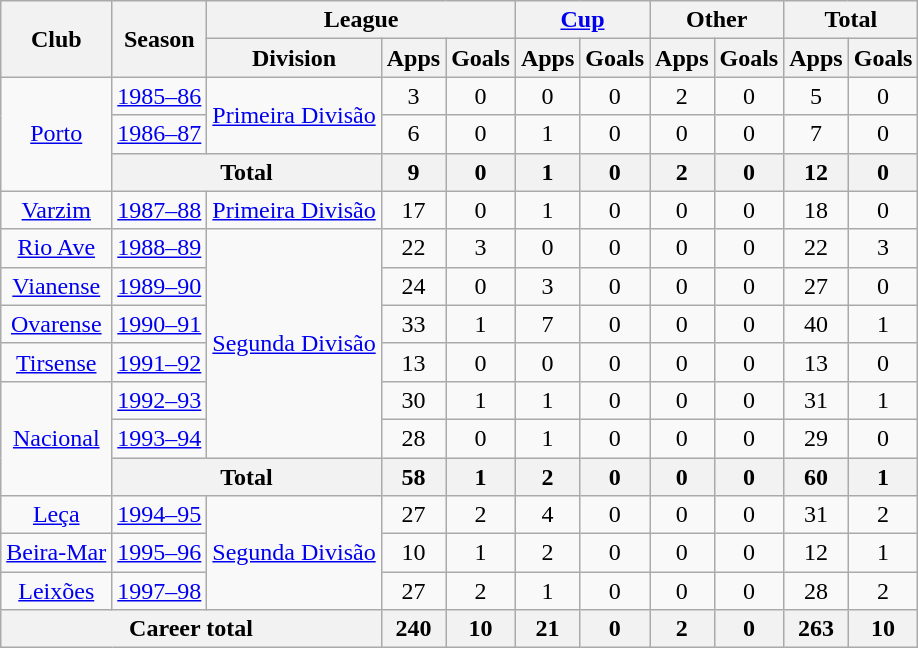<table class="wikitable" style="text-align: center">
<tr>
<th rowspan="2">Club</th>
<th rowspan="2">Season</th>
<th colspan="3">League</th>
<th colspan="2"><a href='#'>Cup</a></th>
<th colspan="2">Other</th>
<th colspan="2">Total</th>
</tr>
<tr>
<th>Division</th>
<th>Apps</th>
<th>Goals</th>
<th>Apps</th>
<th>Goals</th>
<th>Apps</th>
<th>Goals</th>
<th>Apps</th>
<th>Goals</th>
</tr>
<tr>
<td rowspan="3"><a href='#'>Porto</a></td>
<td><a href='#'>1985–86</a></td>
<td rowspan="2"><a href='#'>Primeira Divisão</a></td>
<td>3</td>
<td>0</td>
<td>0</td>
<td>0</td>
<td>2</td>
<td>0</td>
<td>5</td>
<td>0</td>
</tr>
<tr>
<td><a href='#'>1986–87</a></td>
<td>6</td>
<td>0</td>
<td>1</td>
<td>0</td>
<td>0</td>
<td>0</td>
<td>7</td>
<td>0</td>
</tr>
<tr>
<th colspan="2"><strong>Total</strong></th>
<th>9</th>
<th>0</th>
<th>1</th>
<th>0</th>
<th>2</th>
<th>0</th>
<th>12</th>
<th>0</th>
</tr>
<tr>
<td><a href='#'>Varzim</a></td>
<td><a href='#'>1987–88</a></td>
<td><a href='#'>Primeira Divisão</a></td>
<td>17</td>
<td>0</td>
<td>1</td>
<td>0</td>
<td>0</td>
<td>0</td>
<td>18</td>
<td>0</td>
</tr>
<tr>
<td><a href='#'>Rio Ave</a></td>
<td><a href='#'>1988–89</a></td>
<td rowspan="6"><a href='#'>Segunda Divisão</a></td>
<td>22</td>
<td>3</td>
<td>0</td>
<td>0</td>
<td>0</td>
<td>0</td>
<td>22</td>
<td>3</td>
</tr>
<tr>
<td><a href='#'>Vianense</a></td>
<td><a href='#'>1989–90</a></td>
<td>24</td>
<td>0</td>
<td>3</td>
<td>0</td>
<td>0</td>
<td>0</td>
<td>27</td>
<td>0</td>
</tr>
<tr>
<td><a href='#'>Ovarense</a></td>
<td><a href='#'>1990–91</a></td>
<td>33</td>
<td>1</td>
<td>7</td>
<td>0</td>
<td>0</td>
<td>0</td>
<td>40</td>
<td>1</td>
</tr>
<tr>
<td><a href='#'>Tirsense</a></td>
<td><a href='#'>1991–92</a></td>
<td>13</td>
<td>0</td>
<td>0</td>
<td>0</td>
<td>0</td>
<td>0</td>
<td>13</td>
<td>0</td>
</tr>
<tr>
<td rowspan="3"><a href='#'>Nacional</a></td>
<td><a href='#'>1992–93</a></td>
<td>30</td>
<td>1</td>
<td>1</td>
<td>0</td>
<td>0</td>
<td>0</td>
<td>31</td>
<td>1</td>
</tr>
<tr>
<td><a href='#'>1993–94</a></td>
<td>28</td>
<td>0</td>
<td>1</td>
<td>0</td>
<td>0</td>
<td>0</td>
<td>29</td>
<td>0</td>
</tr>
<tr>
<th colspan="2"><strong>Total</strong></th>
<th>58</th>
<th>1</th>
<th>2</th>
<th>0</th>
<th>0</th>
<th>0</th>
<th>60</th>
<th>1</th>
</tr>
<tr>
<td><a href='#'>Leça</a></td>
<td><a href='#'>1994–95</a></td>
<td rowspan="3"><a href='#'>Segunda Divisão</a></td>
<td>27</td>
<td>2</td>
<td>4</td>
<td>0</td>
<td>0</td>
<td>0</td>
<td>31</td>
<td>2</td>
</tr>
<tr>
<td><a href='#'>Beira-Mar</a></td>
<td><a href='#'>1995–96</a></td>
<td>10</td>
<td>1</td>
<td>2</td>
<td>0</td>
<td>0</td>
<td>0</td>
<td>12</td>
<td>1</td>
</tr>
<tr>
<td><a href='#'>Leixões</a></td>
<td><a href='#'>1997–98</a></td>
<td>27</td>
<td>2</td>
<td>1</td>
<td>0</td>
<td>0</td>
<td>0</td>
<td>28</td>
<td>2</td>
</tr>
<tr>
<th colspan="3"><strong>Career total</strong></th>
<th>240</th>
<th>10</th>
<th>21</th>
<th>0</th>
<th>2</th>
<th>0</th>
<th>263</th>
<th>10</th>
</tr>
</table>
